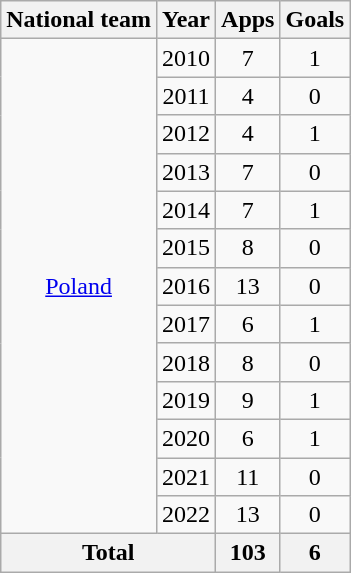<table class="wikitable" style="text-align:center">
<tr>
<th>National team</th>
<th>Year</th>
<th>Apps</th>
<th>Goals</th>
</tr>
<tr>
<td rowspan="13"><a href='#'>Poland</a></td>
<td>2010</td>
<td>7</td>
<td>1</td>
</tr>
<tr>
<td>2011</td>
<td>4</td>
<td>0</td>
</tr>
<tr>
<td>2012</td>
<td>4</td>
<td>1</td>
</tr>
<tr>
<td>2013</td>
<td>7</td>
<td>0</td>
</tr>
<tr>
<td>2014</td>
<td>7</td>
<td>1</td>
</tr>
<tr>
<td>2015</td>
<td>8</td>
<td>0</td>
</tr>
<tr>
<td>2016</td>
<td>13</td>
<td>0</td>
</tr>
<tr>
<td>2017</td>
<td>6</td>
<td>1</td>
</tr>
<tr>
<td>2018</td>
<td>8</td>
<td>0</td>
</tr>
<tr>
<td>2019</td>
<td>9</td>
<td>1</td>
</tr>
<tr>
<td>2020</td>
<td>6</td>
<td>1</td>
</tr>
<tr>
<td>2021</td>
<td>11</td>
<td>0</td>
</tr>
<tr>
<td>2022</td>
<td>13</td>
<td>0</td>
</tr>
<tr>
<th colspan="2">Total</th>
<th>103</th>
<th>6</th>
</tr>
</table>
